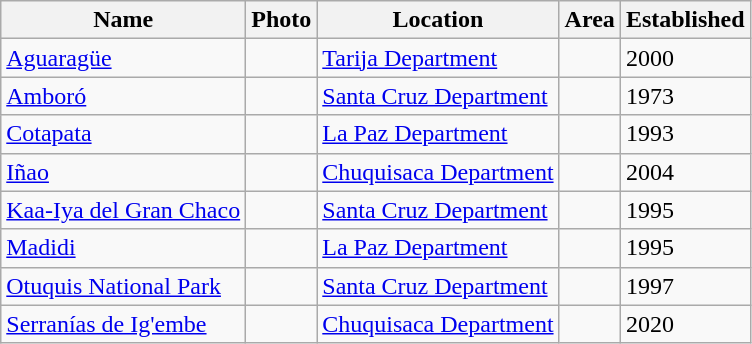<table class="wikitable sortable">
<tr>
<th>Name</th>
<th class="unsortable">Photo</th>
<th>Location</th>
<th>Area</th>
<th>Established</th>
</tr>
<tr>
<td><a href='#'>Aguaragüe</a></td>
<td></td>
<td><a href='#'>Tarija Department</a></td>
<td></td>
<td>2000</td>
</tr>
<tr>
<td><a href='#'>Amboró</a></td>
<td></td>
<td><a href='#'>Santa Cruz Department</a></td>
<td></td>
<td>1973</td>
</tr>
<tr>
<td><a href='#'>Cotapata</a></td>
<td></td>
<td><a href='#'>La Paz Department</a></td>
<td></td>
<td>1993</td>
</tr>
<tr>
<td><a href='#'>Iñao</a></td>
<td></td>
<td><a href='#'>Chuquisaca Department</a></td>
<td></td>
<td>2004</td>
</tr>
<tr>
<td><a href='#'>Kaa-Iya del Gran Chaco</a></td>
<td></td>
<td><a href='#'>Santa Cruz Department</a></td>
<td></td>
<td>1995</td>
</tr>
<tr>
<td><a href='#'>Madidi</a></td>
<td></td>
<td><a href='#'>La Paz Department</a></td>
<td></td>
<td>1995</td>
</tr>
<tr>
<td><a href='#'>Otuquis National Park</a></td>
<td></td>
<td><a href='#'>Santa Cruz Department</a></td>
<td></td>
<td>1997</td>
</tr>
<tr>
<td><a href='#'>Serranías de Ig'embe</a></td>
<td></td>
<td><a href='#'>Chuquisaca Department</a></td>
<td></td>
<td>2020</td>
</tr>
</table>
